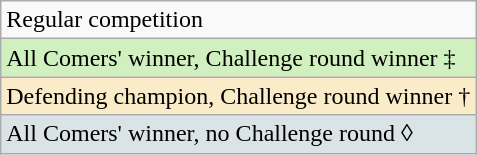<table class="wikitable">
<tr>
<td>Regular competition</td>
</tr>
<tr>
<td style="background: #d0f0c0">All Comers' winner, Challenge round winner ‡</td>
</tr>
<tr>
<td style="background: #faecc8">Defending champion, Challenge round winner †</td>
</tr>
<tr>
<td style="background: #dAe4e6">All Comers' winner, no Challenge round ◊</td>
</tr>
</table>
